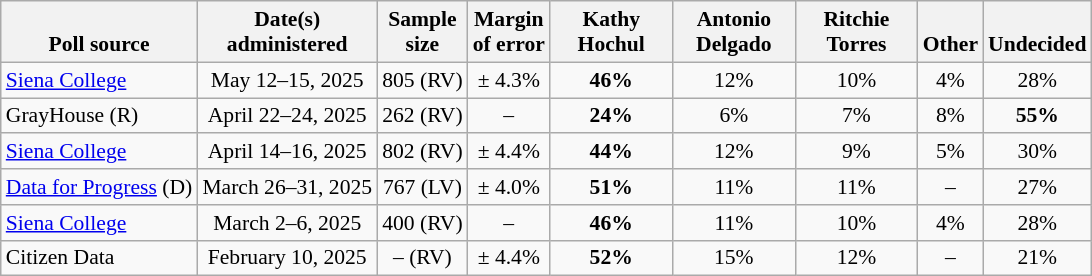<table class="wikitable" style="font-size:90%;text-align:center;">
<tr valign=bottom>
<th>Poll source</th>
<th>Date(s)<br>administered</th>
<th>Sample<br>size</th>
<th>Margin<br>of error</th>
<th style="width:75px;">Kathy<br>Hochul</th>
<th style="width:75px;">Antonio<br>Delgado</th>
<th style="width:75px;">Ritchie<br>Torres</th>
<th>Other</th>
<th>Undecided</th>
</tr>
<tr>
<td style="text-align:left;"><a href='#'>Siena College</a></td>
<td>May 12–15, 2025</td>
<td>805 (RV)</td>
<td>± 4.3%</td>
<td><strong>46%</strong></td>
<td>12%</td>
<td>10%</td>
<td>4%</td>
<td>28%</td>
</tr>
<tr>
<td style="text-align:left;">GrayHouse (R)</td>
<td>April 22–24, 2025</td>
<td>262 (RV)</td>
<td>–</td>
<td><strong>24%</strong></td>
<td>6%</td>
<td>7%</td>
<td>8%</td>
<td><strong>55%</strong></td>
</tr>
<tr>
<td style="text-align:left;"><a href='#'>Siena College</a></td>
<td>April 14–16, 2025</td>
<td>802 (RV)</td>
<td>± 4.4%</td>
<td><strong>44%</strong></td>
<td>12%</td>
<td>9%</td>
<td>5%</td>
<td>30%</td>
</tr>
<tr>
<td style="text-align:left;"><a href='#'>Data for Progress</a> (D)</td>
<td>March 26–31, 2025</td>
<td>767 (LV)</td>
<td>± 4.0%</td>
<td><strong>51%</strong></td>
<td>11%</td>
<td>11%</td>
<td>–</td>
<td>27%</td>
</tr>
<tr>
<td style="text-align:left;"><a href='#'>Siena College</a></td>
<td>March 2–6, 2025</td>
<td>400 (RV)</td>
<td>–</td>
<td><strong>46%</strong></td>
<td>11%</td>
<td>10%</td>
<td>4%</td>
<td>28%</td>
</tr>
<tr>
<td style="text-align:left;">Citizen Data</td>
<td>February 10, 2025</td>
<td>– (RV)</td>
<td>± 4.4%</td>
<td><strong>52%</strong></td>
<td>15%</td>
<td>12%</td>
<td>–</td>
<td>21%</td>
</tr>
</table>
